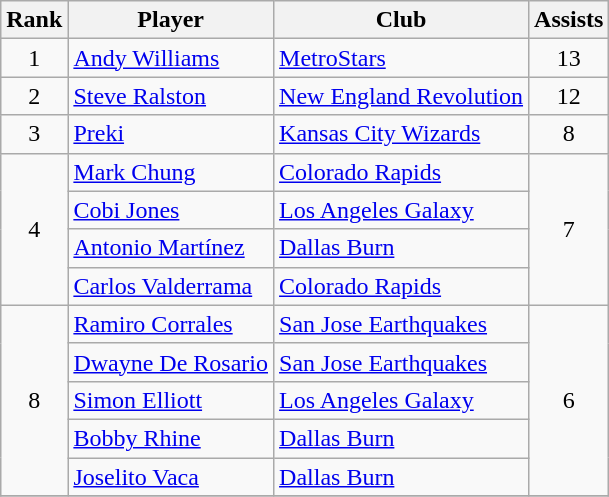<table class="wikitable" style="text-align:center">
<tr>
<th>Rank</th>
<th>Player</th>
<th>Club</th>
<th>Assists</th>
</tr>
<tr>
<td>1</td>
<td align="left"> <a href='#'>Andy Williams</a></td>
<td align="left"><a href='#'>MetroStars</a></td>
<td>13</td>
</tr>
<tr>
<td>2</td>
<td align="left"> <a href='#'>Steve Ralston</a></td>
<td align="left"><a href='#'>New England Revolution</a></td>
<td>12</td>
</tr>
<tr>
<td>3</td>
<td align="left"> <a href='#'>Preki</a></td>
<td align="left"><a href='#'>Kansas City Wizards</a></td>
<td>8</td>
</tr>
<tr>
<td rowspan="4">4</td>
<td align="left"> <a href='#'>Mark Chung</a></td>
<td align="left"><a href='#'>Colorado Rapids</a></td>
<td rowspan="4">7</td>
</tr>
<tr>
<td align="left"> <a href='#'>Cobi Jones</a></td>
<td align="left"><a href='#'>Los Angeles Galaxy</a></td>
</tr>
<tr>
<td align="left"> <a href='#'>Antonio Martínez</a></td>
<td align="left"><a href='#'>Dallas Burn</a></td>
</tr>
<tr>
<td align="left"> <a href='#'>Carlos Valderrama</a></td>
<td align="left"><a href='#'>Colorado Rapids</a></td>
</tr>
<tr>
<td rowspan="5">8</td>
<td align="left"> <a href='#'>Ramiro Corrales</a></td>
<td align="left"><a href='#'>San Jose Earthquakes</a></td>
<td rowspan="5">6</td>
</tr>
<tr>
<td align="left"> <a href='#'>Dwayne De Rosario</a></td>
<td align="left"><a href='#'>San Jose Earthquakes</a></td>
</tr>
<tr>
<td align="left"> <a href='#'>Simon Elliott</a></td>
<td align="left"><a href='#'>Los Angeles Galaxy</a></td>
</tr>
<tr>
<td align="left"> <a href='#'>Bobby Rhine</a></td>
<td align="left"><a href='#'>Dallas Burn</a></td>
</tr>
<tr>
<td align="left"> <a href='#'>Joselito Vaca</a></td>
<td align="left"><a href='#'>Dallas Burn</a></td>
</tr>
<tr>
</tr>
</table>
